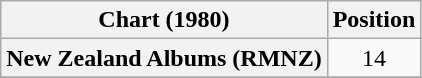<table class="wikitable plainrowheaders" style="text-align:center">
<tr>
<th scope="col">Chart (1980)</th>
<th scope="col">Position</th>
</tr>
<tr>
<th scope="row">New Zealand Albums (RMNZ)</th>
<td>14</td>
</tr>
<tr>
</tr>
</table>
